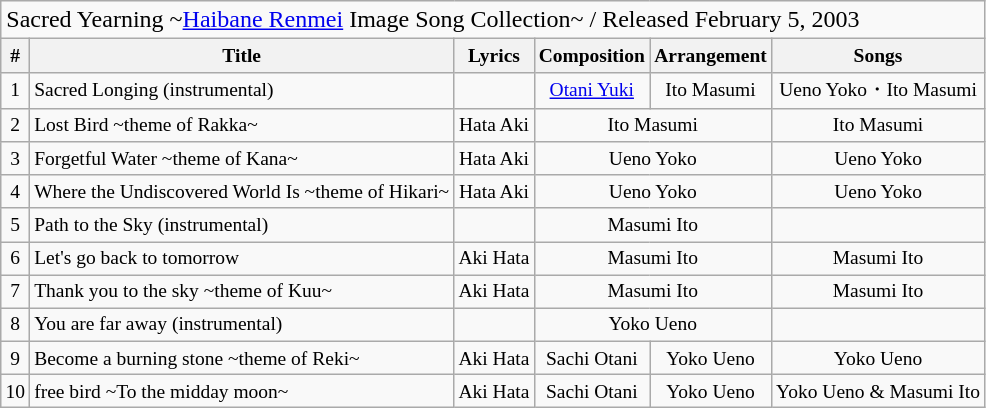<table class="wikitable" style="text-align:center; font-size:small; white-space:nowrap">
<tr>
<td colspan="6" style="text-align:left; font-size:medium">Sacred Yearning ~<a href='#'>Haibane Renmei</a> Image Song Collection~ / Released February 5, 2003</td>
</tr>
<tr>
<th>#</th>
<th>Title</th>
<th>Lyrics</th>
<th>Composition</th>
<th>Arrangement</th>
<th>Songs</th>
</tr>
<tr>
<td>1</td>
<td style="text-align:left">Sacred Longing (instrumental)</td>
<td></td>
<td><a href='#'>Otani Yuki</a></td>
<td>Ito Masumi</td>
<td>Ueno Yoko・Ito Masumi</td>
</tr>
<tr>
<td>2</td>
<td style="text-align:left">Lost Bird ~theme of Rakka~</td>
<td>Hata Aki</td>
<td colspan="2">Ito Masumi</td>
<td>Ito Masumi</td>
</tr>
<tr>
<td>3</td>
<td style="text-align:left">Forgetful Water ~theme of Kana~</td>
<td>Hata Aki</td>
<td colspan="2">Ueno Yoko</td>
<td>Ueno Yoko</td>
</tr>
<tr>
<td>4</td>
<td style="text-align:left">Where the Undiscovered World Is ~theme of Hikari~</td>
<td>Hata Aki</td>
<td colspan="2">Ueno Yoko</td>
<td>Ueno Yoko</td>
</tr>
<tr>
<td>5</td>
<td style="text-align:left">Path to the Sky (instrumental)</td>
<td></td>
<td colspan="2">Masumi Ito</td>
<td></td>
</tr>
<tr>
<td>6</td>
<td style="text-align:left">Let's go back to tomorrow</td>
<td>Aki Hata</td>
<td colspan="2">Masumi Ito</td>
<td>Masumi Ito</td>
</tr>
<tr>
<td>7</td>
<td style="text-align:left">Thank you to the sky ~theme of Kuu~</td>
<td>Aki Hata</td>
<td colspan="2">Masumi Ito</td>
<td>Masumi Ito</td>
</tr>
<tr>
<td>8</td>
<td style="text-align:left">You are far away (instrumental)</td>
<td></td>
<td colspan="2">Yoko Ueno</td>
<td></td>
</tr>
<tr>
<td>9</td>
<td style="text-align:left">Become a burning stone ~theme of Reki~</td>
<td>Aki Hata</td>
<td>Sachi Otani</td>
<td>Yoko Ueno</td>
<td>Yoko Ueno</td>
</tr>
<tr>
<td>10</td>
<td style="text-align:left">free bird ~To the midday moon~</td>
<td>Aki Hata</td>
<td>Sachi Otani</td>
<td>Yoko Ueno</td>
<td>Yoko Ueno & Masumi Ito</td>
</tr>
</table>
